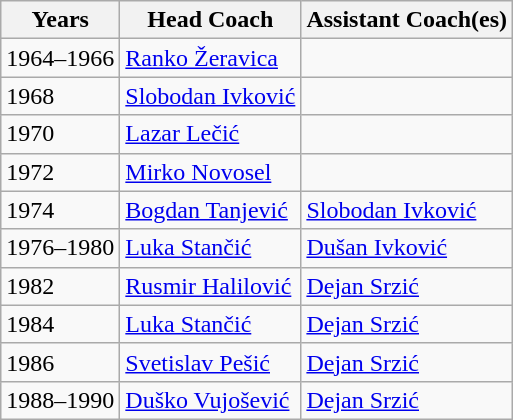<table class="wikitable">
<tr>
<th>Years</th>
<th>Head Coach</th>
<th>Assistant Coach(es)</th>
</tr>
<tr>
<td>1964–1966</td>
<td><a href='#'>Ranko Žeravica</a></td>
<td></td>
</tr>
<tr>
<td>1968</td>
<td><a href='#'>Slobodan Ivković</a></td>
<td></td>
</tr>
<tr>
<td>1970</td>
<td><a href='#'>Lazar Lečić</a></td>
<td></td>
</tr>
<tr>
<td>1972</td>
<td><a href='#'>Mirko Novosel</a></td>
<td></td>
</tr>
<tr>
<td>1974</td>
<td><a href='#'>Bogdan Tanjević</a></td>
<td><a href='#'>Slobodan Ivković</a></td>
</tr>
<tr>
<td>1976–1980</td>
<td><a href='#'>Luka Stančić</a></td>
<td><a href='#'>Dušan Ivković</a></td>
</tr>
<tr>
<td>1982</td>
<td><a href='#'>Rusmir Halilović</a></td>
<td><a href='#'>Dejan Srzić</a></td>
</tr>
<tr>
<td>1984</td>
<td><a href='#'>Luka Stančić</a></td>
<td><a href='#'>Dejan Srzić</a></td>
</tr>
<tr>
<td>1986</td>
<td><a href='#'>Svetislav Pešić</a></td>
<td><a href='#'>Dejan Srzić</a></td>
</tr>
<tr>
<td>1988–1990</td>
<td><a href='#'>Duško Vujošević</a></td>
<td><a href='#'>Dejan Srzić</a></td>
</tr>
</table>
